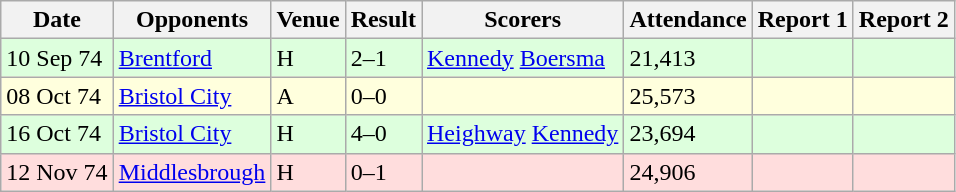<table class=wikitable>
<tr>
<th>Date</th>
<th>Opponents</th>
<th>Venue</th>
<th>Result</th>
<th>Scorers</th>
<th>Attendance</th>
<th>Report 1</th>
<th>Report 2</th>
</tr>
<tr bgcolor="#ddffdd">
<td>10 Sep 74</td>
<td><a href='#'>Brentford</a></td>
<td>H</td>
<td>2–1</td>
<td><a href='#'>Kennedy</a>  <a href='#'>Boersma</a> </td>
<td>21,413</td>
<td></td>
<td></td>
</tr>
<tr bgcolor="#ffffdd">
<td>08 Oct 74</td>
<td><a href='#'>Bristol City</a></td>
<td>A</td>
<td>0–0</td>
<td></td>
<td>25,573</td>
<td></td>
<td></td>
</tr>
<tr bgcolor="#ddffdd">
<td>16 Oct 74</td>
<td><a href='#'>Bristol City</a></td>
<td>H</td>
<td>4–0</td>
<td><a href='#'>Heighway</a>  <a href='#'>Kennedy</a> </td>
<td>23,694</td>
<td></td>
<td></td>
</tr>
<tr bgcolor="#ffdddd">
<td>12 Nov 74</td>
<td><a href='#'>Middlesbrough</a></td>
<td>H</td>
<td>0–1</td>
<td></td>
<td>24,906</td>
<td></td>
<td></td>
</tr>
</table>
